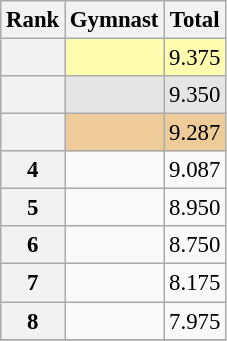<table class="wikitable sortable" style="text-align:center; font-size:95%">
<tr>
<th scope=col>Rank</th>
<th scope=col>Gymnast</th>
<th scope=col>Total</th>
</tr>
<tr bgcolor=fffcaf>
<th scope=row style="text-align:center"></th>
<td align=left></td>
<td>9.375</td>
</tr>
<tr bgcolor=e5e5e5>
<th scope=row style="text-align:center"></th>
<td align=left></td>
<td>9.350</td>
</tr>
<tr bgcolor=eecc99>
<th scope=row style="text-align:center"></th>
<td align=left></td>
<td>9.287</td>
</tr>
<tr>
<th scope=row style="text-align:center">4</th>
<td align=left></td>
<td>9.087</td>
</tr>
<tr>
<th scope=row style="text-align:center">5</th>
<td align=left></td>
<td>8.950</td>
</tr>
<tr>
<th scope=row style="text-align:center">6</th>
<td align=left></td>
<td>8.750</td>
</tr>
<tr>
<th scope=row style="text-align:center">7</th>
<td align=left></td>
<td>8.175</td>
</tr>
<tr>
<th scope=row style="text-align:center">8</th>
<td align=left></td>
<td>7.975</td>
</tr>
<tr>
</tr>
</table>
